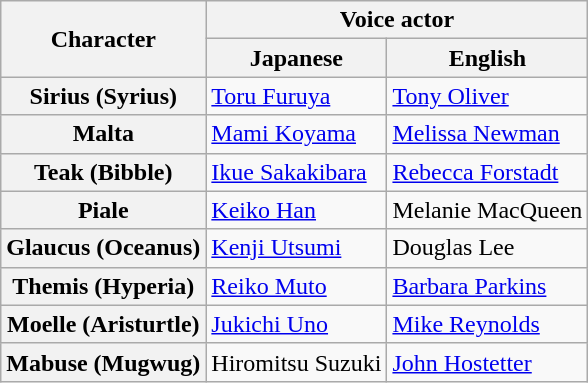<table class="wikitable plainrowheaders">
<tr>
<th scope="col" rowspan="2">Character</th>
<th scope="col" colspan="2">Voice actor</th>
</tr>
<tr>
<th scope="col">Japanese</th>
<th scope="col">English</th>
</tr>
<tr>
<th scope="row">Sirius (Syrius)</th>
<td><a href='#'>Toru Furuya</a></td>
<td><a href='#'>Tony Oliver</a></td>
</tr>
<tr>
<th scope="row">Malta</th>
<td><a href='#'>Mami Koyama</a></td>
<td><a href='#'>Melissa Newman</a></td>
</tr>
<tr>
<th scope="row">Teak (Bibble)</th>
<td><a href='#'>Ikue Sakakibara</a></td>
<td><a href='#'>Rebecca Forstadt</a></td>
</tr>
<tr>
<th scope="row">Piale</th>
<td><a href='#'>Keiko Han</a></td>
<td>Melanie MacQueen</td>
</tr>
<tr>
<th scope="row">Glaucus (Oceanus)</th>
<td><a href='#'>Kenji Utsumi</a></td>
<td>Douglas Lee</td>
</tr>
<tr>
<th scope="row">Themis (Hyperia)</th>
<td><a href='#'>Reiko Muto</a></td>
<td><a href='#'>Barbara Parkins</a></td>
</tr>
<tr>
<th scope="row">Moelle (Aristurtle)</th>
<td><a href='#'>Jukichi Uno</a></td>
<td><a href='#'>Mike Reynolds</a></td>
</tr>
<tr>
<th scope="row">Mabuse (Mugwug)</th>
<td>Hiromitsu Suzuki</td>
<td><a href='#'>John Hostetter</a></td>
</tr>
</table>
